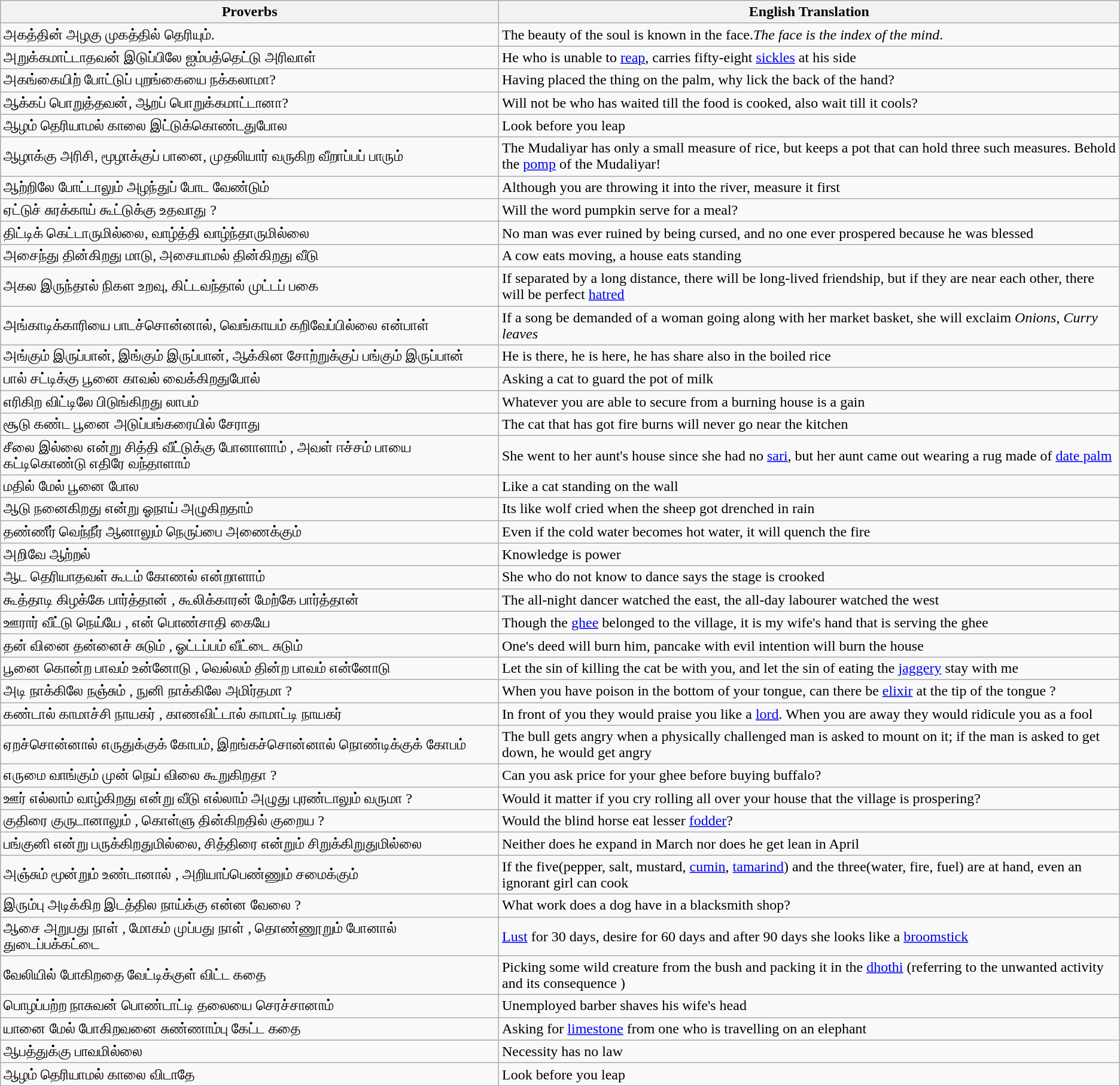<table class="wikitable">
<tr>
<th>Proverbs</th>
<th>English Translation</th>
</tr>
<tr>
<td>அகத்தின் அழகு முகத்தில் தெரியும்.</td>
<td>The beauty of the soul is known in the face.<em>The face is the index of the mind</em>.</td>
</tr>
<tr>
<td>அறுக்கமாட்டாதவன் இடுப்பிலே ஐம்பத்தெட்டு அரிவாள்</td>
<td>He who is unable to <a href='#'>reap</a>, carries fifty-eight <a href='#'>sickles</a> at his side</td>
</tr>
<tr>
<td>அகங்கையிற் போட்டுப் புறங்கையை நக்கலாமா?</td>
<td>Having placed the thing on the palm, why lick the back of the hand?</td>
</tr>
<tr>
<td>ஆக்கப் பொறுத்தவன், ஆறப் பொறுக்கமாட்டானா?</td>
<td>Will not be who has waited till the food is cooked, also wait till it cools?</td>
</tr>
<tr>
<td>ஆழம் தெரியாமல் காலை இட்டுக்கொண்டதுபோல</td>
<td>Look before you leap</td>
</tr>
<tr>
<td>ஆழாக்கு அரிசி, மூழாக்குப் பானை, முதலியார் வருகிற வீறாப்பப் பாரும்</td>
<td>The Mudaliyar has only a small measure of rice, but keeps a pot that can hold three such measures. Behold the <a href='#'>pomp</a> of the Mudaliyar!</td>
</tr>
<tr>
<td>ஆற்றிலே போட்டாலும் அழந்துப் போட வேண்டும்</td>
<td>Although you are throwing it into the river, measure it first</td>
</tr>
<tr>
<td>ஏட்டுச் சுரக்காய் கூட்டுக்கு உதவாது ?</td>
<td>Will the word pumpkin serve for a meal?</td>
</tr>
<tr>
<td>திட்டிக் கெட்டாருமில்லை, வாழ்த்தி வாழ்ந்தாருமில்லை</td>
<td>No man was ever ruined by being cursed, and no one ever prospered because he was blessed</td>
</tr>
<tr>
<td>அசைந்து தின்கிறது மாடு, அசையாமல் தின்கிறது வீடு</td>
<td>A cow eats moving, a house eats standing</td>
</tr>
<tr>
<td>அகல இருந்தால் நிகள உறவு, கிட்டவந்தால் முட்டப் பகை</td>
<td>If separated by a long distance, there will be long-lived friendship, but if they are near each other, there will be perfect <a href='#'>hatred</a></td>
</tr>
<tr>
<td>அங்காடிக்காரியை பாடச்சொன்னால், வெங்காயம் கறிவேப்பில்லை என்பாள்</td>
<td>If a song be demanded of a woman going along with her market basket, she will exclaim <em>Onions</em>, <em>Curry leaves</em></td>
</tr>
<tr>
<td>அங்கும் இருப்பான், இங்கும் இருப்பான், ஆக்கின சோற்றுக்குப் பங்கும் இருப்பான்</td>
<td>He is there, he is here, he has share also in the boiled rice</td>
</tr>
<tr>
<td>பால் சட்டிக்கு பூனை காவல் வைக்கிறதுபோல்</td>
<td>Asking a cat to guard the pot of milk</td>
</tr>
<tr>
<td>எரிகிற விட்டிலே பிடுங்கிறது லாபம்</td>
<td>Whatever you are able to secure from a burning house is a gain</td>
</tr>
<tr>
<td>சூடு கண்ட பூனை அடுப்பங்கரையில் சேராது</td>
<td>The cat that has got fire burns will never go near the kitchen</td>
</tr>
<tr>
<td>சீலை இல்லை என்று சித்தி வீட்டுக்கு போனாளாம் , அவள் ஈச்சம் பாயை கட்டிகொண்டு எதிரே வந்தாளாம்</td>
<td>She went to her aunt's house since she had no <a href='#'>sari</a>, but her aunt came out wearing a rug made of <a href='#'>date palm</a></td>
</tr>
<tr>
<td>மதில் மேல் பூனை போல</td>
<td>Like a cat standing on the wall</td>
</tr>
<tr>
<td>ஆடு நனைகிறது என்று ஓநாய் அழுகிறதாம்</td>
<td>Its like wolf cried when the sheep got drenched in rain</td>
</tr>
<tr>
<td>தண்ணீர் வெந்நீர் ஆனாலும் நெருப்பை அணைக்கும்</td>
<td>Even if the cold water becomes hot water, it will quench the fire</td>
</tr>
<tr>
<td>அறிவே ஆற்றல்</td>
<td>Knowledge is power</td>
</tr>
<tr>
<td>ஆட தெரியாதவள் கூடம் கோணல் என்றாளாம்</td>
<td>She who do not know to dance says the stage is crooked</td>
</tr>
<tr>
<td>கூத்தாடி கிழக்கே பார்த்தான் , கூலிக்காரன் மேற்கே பார்த்தான்</td>
<td>The all-night dancer watched the east, the all-day labourer watched the west</td>
</tr>
<tr>
<td>ஊரார் வீட்டு நெய்யே , என் பொண்சாதி கையே</td>
<td>Though the <a href='#'>ghee</a> belonged to the village, it is my wife's hand that is serving the ghee</td>
</tr>
<tr>
<td>தன் வினை தன்னைச் சுடும் , ஓட்டப்பம் வீட்டை சுடும்</td>
<td>One's deed will burn him, pancake with evil intention will burn the house</td>
</tr>
<tr>
<td>பூனை கொன்ற பாவம் உன்னோடு , வெல்லம் தின்ற பாவம் என்னோடு</td>
<td>Let the sin of killing the cat be with you, and let the sin of eating the <a href='#'>jaggery</a> stay with me</td>
</tr>
<tr>
<td>அடி நாக்கிலே நஞ்சும் , நுனி நாக்கிலே அமிர்தமா ?</td>
<td>When you have poison in the bottom of your tongue, can there be <a href='#'>elixir</a> at the tip of the tongue ?</td>
</tr>
<tr>
<td>கண்டால் காமாச்சி நாயகர் , காணவிட்டால் காமாட்டி நாயகர்</td>
<td>In front of you they would praise you like a <a href='#'>lord</a>. When you are away they would ridicule you as a fool</td>
</tr>
<tr>
<td>ஏறச்சொன்னால் எருதுக்குக் கோபம், இறங்கச்சொன்னால் நொண்டிக்குக் கோபம்</td>
<td>The bull gets angry when a physically challenged man is asked to mount on it; if the man is asked to get down, he would get angry</td>
</tr>
<tr>
<td>எருமை வாங்கும் முன் நெய் விலை கூறுகிறதா ?</td>
<td>Can you ask price for your ghee before buying buffalo?</td>
</tr>
<tr>
<td>ஊர் எல்லாம் வாழ்கிறது என்று வீடு எல்லாம் அழுது புரண்டாலும் வருமா ?</td>
<td>Would it matter if you cry rolling all over your house that the village is prospering?</td>
</tr>
<tr>
<td>குதிரை குருடானாலும் , கொள்ளு தின்கிறதில் குறைய ?</td>
<td>Would the blind horse eat lesser <a href='#'>fodder</a>?</td>
</tr>
<tr>
<td>பங்குனி என்று பருக்கிறதுமில்லை, சித்திரை என்றும் சிறுக்கிறுதுமில்லை</td>
<td>Neither does he expand in March nor does he get lean in April</td>
</tr>
<tr>
<td>அஞ்சும் மூன்றும் உண்டானால் , அறியாப்பெண்ணும் சமைக்கும்</td>
<td>If the five(pepper, salt, mustard, <a href='#'>cumin</a>, <a href='#'>tamarind</a>) and the three(water, fire, fuel) are at hand, even an ignorant girl can cook</td>
</tr>
<tr>
<td>இரும்பு அடிக்கிற இடத்தில நாய்க்கு என்ன வேலை ?</td>
<td>What work does a dog have in a blacksmith shop?</td>
</tr>
<tr>
<td>ஆசை அறுபது நாள் , மோகம் முப்பது நாள் , தொண்ணூறும் போனால் துடைப்பக்கட்டை</td>
<td><a href='#'>Lust</a> for 30 days, desire for 60 days and after 90 days she looks like a <a href='#'>broomstick</a></td>
</tr>
<tr>
<td>வேலியில் போகிறதை வேட்டிக்குள் விட்ட கதை</td>
<td>Picking some wild creature from the bush and packing it in the <a href='#'>dhothi</a> (referring to the unwanted activity and its consequence )</td>
</tr>
<tr>
<td>பொழப்பற்ற நாசுவன் பொண்டாட்டி தலையை செரச்சானாம்</td>
<td>Unemployed barber shaves his wife's head</td>
</tr>
<tr>
<td>யானை மேல் போகிறவனை சுண்ணாம்பு கேட்ட கதை</td>
<td>Asking for <a href='#'>limestone</a> from one who is travelling on an elephant</td>
</tr>
<tr>
<td>ஆபத்துக்கு பாவமில்லை</td>
<td>Necessity has no law</td>
</tr>
<tr>
<td>ஆழம் தெரியாமல் காலை விடாதே</td>
<td>Look before you leap</td>
</tr>
<tr>
</tr>
</table>
